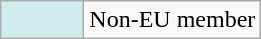<table class="wikitable">
<tr>
<td style="background-color:#CFECEC; width:3em;"></td>
<td>Non-EU member</td>
</tr>
</table>
